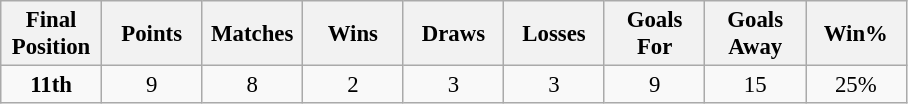<table class="wikitable" style="font-size: 95%; text-align: center;">
<tr>
<th width=60>Final Position</th>
<th width=60>Points</th>
<th width=60>Matches</th>
<th width=60>Wins</th>
<th width=60>Draws</th>
<th width=60>Losses</th>
<th width=60>Goals For</th>
<th width=60>Goals Away</th>
<th width=60>Win%</th>
</tr>
<tr>
<td><strong>11th</strong></td>
<td>9</td>
<td>8</td>
<td>2</td>
<td>3</td>
<td>3</td>
<td>9</td>
<td>15</td>
<td>25%</td>
</tr>
</table>
